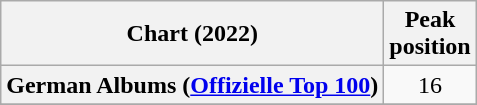<table class="wikitable sortable plainrowheaders" style="text-align:center">
<tr>
<th scope="col">Chart (2022)</th>
<th scope="col">Peak<br>position</th>
</tr>
<tr>
<th scope="row">German Albums (<a href='#'>Offizielle Top 100</a>)</th>
<td align="center">16</td>
</tr>
<tr>
</tr>
</table>
